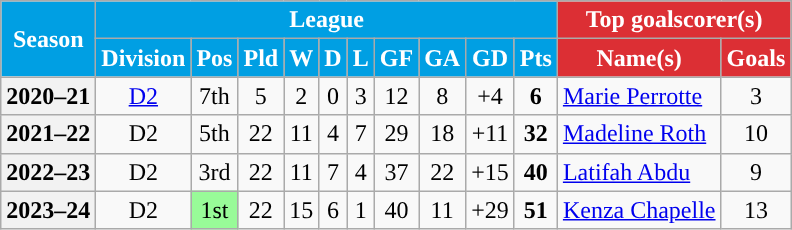<table class="wikitable" style="text-align:center">
<tr>
<th rowspan=2; style="background:#009FE3; color:white">Season</th>
<th colspan=10; style="background:#009FE3; color:white">League</th>
<th colspan=2; style="background:#DC2F34; color:white">Top goalscorer(s)</th>
</tr>
<tr>
<th style="background:#009FE3; color:white">Division</th>
<th style="background:#009FE3; color:white">Pos</th>
<th style="background:#009FE3; color:white">Pld</th>
<th style="background:#009FE3; color:white">W</th>
<th style="background:#009FE3; color:white">D</th>
<th style="background:#009FE3; color:white">L</th>
<th style="background:#009FE3; color:white">GF</th>
<th style="background:#009FE3; color:white">GA</th>
<th style="background:#009FE3; color:white">GD</th>
<th style="background:#009FE3; color:white">Pts</th>
<th style="background:#DC2F34; color:white">Name(s)</th>
<th style="background:#DC2F34; color:white">Goals</th>
</tr>
<tr>
<th>2020–21</th>
<td><a href='#'>D2</a></td>
<td>7th</td>
<td>5</td>
<td>2</td>
<td>0</td>
<td>3</td>
<td>12</td>
<td>8</td>
<td>+4</td>
<td><strong>6</strong></td>
<td style="text-align:left"> <a href='#'>Marie Perrotte</a></td>
<td>3</td>
</tr>
<tr>
<th>2021–22</th>
<td>D2</td>
<td>5th</td>
<td>22</td>
<td>11</td>
<td>4</td>
<td>7</td>
<td>29</td>
<td>18</td>
<td>+11</td>
<td><strong>32</strong></td>
<td style="text-align:left"> <a href='#'>Madeline Roth</a></td>
<td>10</td>
</tr>
<tr>
<th>2022–23</th>
<td>D2</td>
<td>3rd</td>
<td>22</td>
<td>11</td>
<td>7</td>
<td>4</td>
<td>37</td>
<td>22</td>
<td>+15</td>
<td><strong>40</strong></td>
<td style="text-align:left"> <a href='#'>Latifah Abdu</a></td>
<td>9</td>
</tr>
<tr>
<th>2023–24</th>
<td>D2</td>
<td style="background:PaleGreen">1st</td>
<td>22</td>
<td>15</td>
<td>6</td>
<td>1</td>
<td>40</td>
<td>11</td>
<td>+29</td>
<td><strong>51</strong></td>
<td style="text-align:left"> <a href='#'>Kenza Chapelle</a></td>
<td>13</td>
</tr>
</table>
